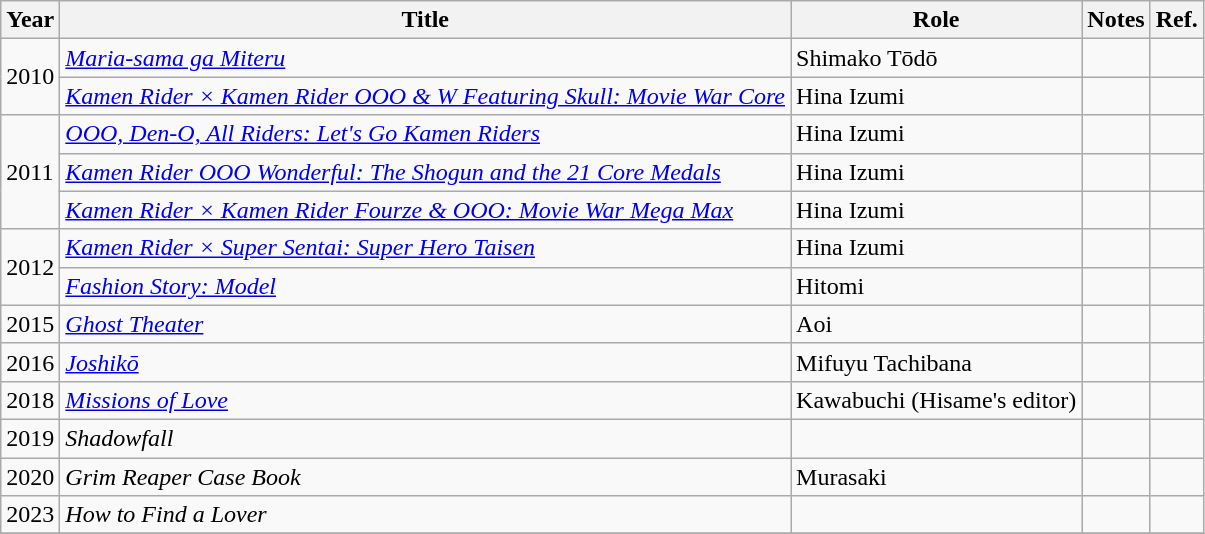<table class="wikitable">
<tr>
<th>Year</th>
<th>Title</th>
<th>Role</th>
<th>Notes</th>
<th>Ref.</th>
</tr>
<tr>
<td rowspan="2">2010</td>
<td><em><a href='#'>Maria-sama ga Miteru</a></em></td>
<td>Shimako Tōdō</td>
<td></td>
<td></td>
</tr>
<tr>
<td><em><a href='#'>Kamen Rider × Kamen Rider OOO & W Featuring Skull: Movie War Core</a></em></td>
<td>Hina Izumi</td>
<td></td>
<td></td>
</tr>
<tr>
<td rowspan="3">2011</td>
<td><em><a href='#'>OOO, Den-O, All Riders: Let's Go Kamen Riders</a></em></td>
<td>Hina Izumi</td>
<td></td>
<td></td>
</tr>
<tr>
<td><em><a href='#'>Kamen Rider OOO Wonderful: The Shogun and the 21 Core Medals</a></em></td>
<td>Hina Izumi</td>
<td></td>
<td></td>
</tr>
<tr>
<td><em><a href='#'>Kamen Rider × Kamen Rider Fourze & OOO: Movie War Mega Max</a></em></td>
<td>Hina Izumi</td>
<td></td>
<td></td>
</tr>
<tr>
<td rowspan="2">2012</td>
<td><em><a href='#'>Kamen Rider × Super Sentai: Super Hero Taisen</a></em></td>
<td>Hina Izumi</td>
<td></td>
<td></td>
</tr>
<tr>
<td><em><a href='#'>Fashion Story: Model</a></em></td>
<td>Hitomi</td>
<td></td>
<td></td>
</tr>
<tr>
<td>2015</td>
<td><em><a href='#'>Ghost Theater</a></em></td>
<td>Aoi</td>
<td></td>
<td></td>
</tr>
<tr>
<td>2016</td>
<td><em><a href='#'>Joshikō</a></em></td>
<td>Mifuyu Tachibana</td>
<td></td>
<td></td>
</tr>
<tr>
<td>2018</td>
<td><em><a href='#'>Missions of Love</a></em></td>
<td>Kawabuchi (Hisame's editor)</td>
<td></td>
<td></td>
</tr>
<tr>
<td>2019</td>
<td><em>Shadowfall</em></td>
<td></td>
<td></td>
<td></td>
</tr>
<tr>
<td>2020</td>
<td><em>Grim Reaper Case Book</em></td>
<td>Murasaki</td>
<td></td>
<td></td>
</tr>
<tr>
<td>2023</td>
<td><em>How to Find a Lover</em></td>
<td></td>
<td></td>
<td></td>
</tr>
<tr>
</tr>
</table>
